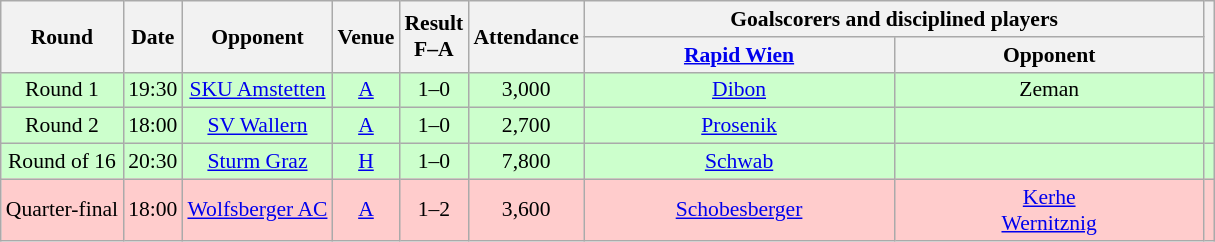<table class="wikitable" style="text-align:center; font-size:90%">
<tr>
<th rowspan="2">Round</th>
<th rowspan="2">Date</th>
<th rowspan="2">Opponent</th>
<th rowspan="2">Venue</th>
<th rowspan="2">Result<br>F–A</th>
<th rowspan="2">Attendance</th>
<th colspan="2">Goalscorers and disciplined players</th>
<th rowspan="2"></th>
</tr>
<tr>
<th style="width:200px"><a href='#'>Rapid Wien</a></th>
<th style="width:200px">Opponent</th>
</tr>
<tr style="background:#cfc">
<td>Round 1</td>
<td> 19:30</td>
<td><a href='#'>SKU Amstetten</a></td>
<td><a href='#'>A</a></td>
<td>1–0 </td>
<td>3,000</td>
<td><a href='#'>Dibon</a> </td>
<td>Zeman </td>
<td></td>
</tr>
<tr style="background:#cfc">
<td>Round 2</td>
<td> 18:00</td>
<td><a href='#'>SV Wallern</a></td>
<td><a href='#'>A</a></td>
<td>1–0</td>
<td>2,700</td>
<td><a href='#'>Prosenik</a> </td>
<td></td>
<td></td>
</tr>
<tr style="background:#cfc">
<td>Round of 16</td>
<td> 20:30</td>
<td><a href='#'>Sturm Graz</a></td>
<td><a href='#'>H</a></td>
<td>1–0</td>
<td>7,800</td>
<td><a href='#'>Schwab</a> </td>
<td></td>
<td></td>
</tr>
<tr style="background:#fcc">
<td>Quarter-final</td>
<td> 18:00</td>
<td><a href='#'>Wolfsberger AC</a></td>
<td><a href='#'>A</a></td>
<td>1–2</td>
<td>3,600</td>
<td><a href='#'>Schobesberger</a> </td>
<td><a href='#'>Kerhe</a> <br><a href='#'>Wernitznig</a> </td>
<td></td>
</tr>
</table>
